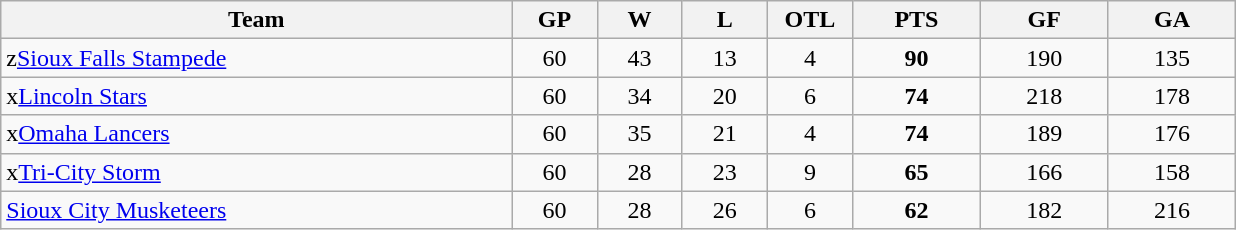<table class="wikitable">
<tr>
<th bgcolor="#DDDDFF" width="30%">Team</th>
<th bgcolor="#DDDDFF" width="5%">GP</th>
<th bgcolor="#DDDDFF" width="5%">W</th>
<th bgcolor="#DDDDFF" width="5%">L</th>
<th bgcolor="#DDDDFF" width="5%">OTL</th>
<th bgcolor="#DDDDFF" width="7.5%">PTS</th>
<th bgcolor="#DDDDFF" width="7.5%">GF</th>
<th bgcolor="#DDDDFF" width="7.5%">GA</th>
</tr>
<tr>
<td>z<a href='#'>Sioux Falls Stampede</a></td>
<td align="center">60</td>
<td align="center">43</td>
<td align="center">13</td>
<td align="center">4</td>
<td align="center"><strong>90</strong></td>
<td align="center">190</td>
<td align="center">135</td>
</tr>
<tr>
<td>x<a href='#'>Lincoln Stars</a></td>
<td align="center">60</td>
<td align="center">34</td>
<td align="center">20</td>
<td align="center">6</td>
<td align="center"><strong>74</strong></td>
<td align="center">218</td>
<td align="center">178</td>
</tr>
<tr>
<td>x<a href='#'>Omaha Lancers</a></td>
<td align="center">60</td>
<td align="center">35</td>
<td align="center">21</td>
<td align="center">4</td>
<td align="center"><strong>74</strong></td>
<td align="center">189</td>
<td align="center">176</td>
</tr>
<tr>
<td>x<a href='#'>Tri-City Storm</a></td>
<td align="center">60</td>
<td align="center">28</td>
<td align="center">23</td>
<td align="center">9</td>
<td align="center"><strong>65</strong></td>
<td align="center">166</td>
<td align="center">158</td>
</tr>
<tr>
<td><a href='#'>Sioux City Musketeers</a></td>
<td align="center">60</td>
<td align="center">28</td>
<td align="center">26</td>
<td align="center">6</td>
<td align="center"><strong>62</strong></td>
<td align="center">182</td>
<td align="center">216</td>
</tr>
</table>
